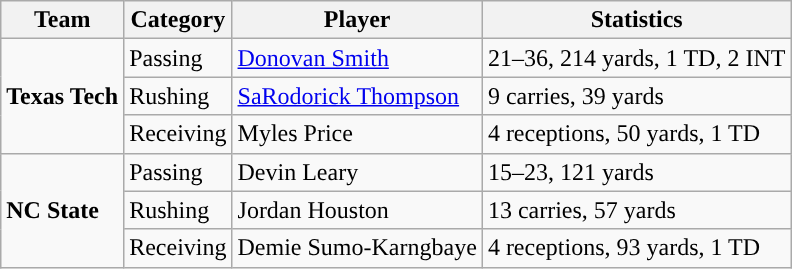<table class="wikitable" style="float: left;">
<tr>
<th>Team</th>
<th>Category</th>
<th>Player</th>
<th>Statistics</th>
</tr>
<tr>
<td rowspan=3><strong>Texas Tech</strong></td>
<td>Passing</td>
<td><a href='#'>Donovan Smith</a></td>
<td>21–36, 214 yards, 1 TD, 2 INT</td>
</tr>
<tr>
<td>Rushing</td>
<td><a href='#'>SaRodorick Thompson</a></td>
<td>9 carries, 39 yards</td>
</tr>
<tr>
<td>Receiving</td>
<td>Myles Price</td>
<td>4 receptions, 50 yards, 1 TD</td>
</tr>
<tr>
<td rowspan=3><strong>NC State</strong></td>
<td>Passing</td>
<td>Devin Leary</td>
<td>15–23, 121 yards</td>
</tr>
<tr>
<td>Rushing</td>
<td>Jordan Houston</td>
<td>13 carries, 57 yards</td>
</tr>
<tr>
<td>Receiving</td>
<td>Demie Sumo-Karngbaye</td>
<td>4 receptions, 93 yards, 1 TD</td>
</tr>
</table>
